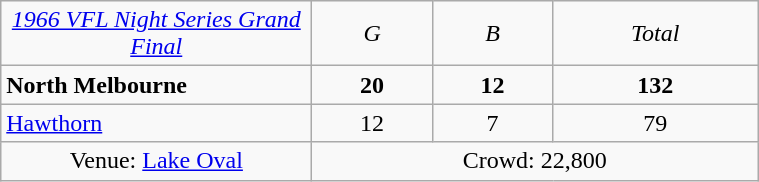<table class="wikitable" style="text-align:center; width:40%">
<tr>
<td width=200><em><a href='#'>1966 VFL Night Series Grand Final</a></em></td>
<td><em>G</em></td>
<td><em>B</em></td>
<td><em>Total</em></td>
</tr>
<tr>
<td style="text-align:left"><strong>North Melbourne</strong></td>
<td><strong>20</strong></td>
<td><strong>12</strong></td>
<td><strong>132</strong></td>
</tr>
<tr>
<td style="text-align:left"><a href='#'>Hawthorn</a></td>
<td>12</td>
<td>7</td>
<td>79</td>
</tr>
<tr>
<td>Venue: <a href='#'>Lake Oval</a></td>
<td colspan=3>Crowd: 22,800</td>
</tr>
</table>
